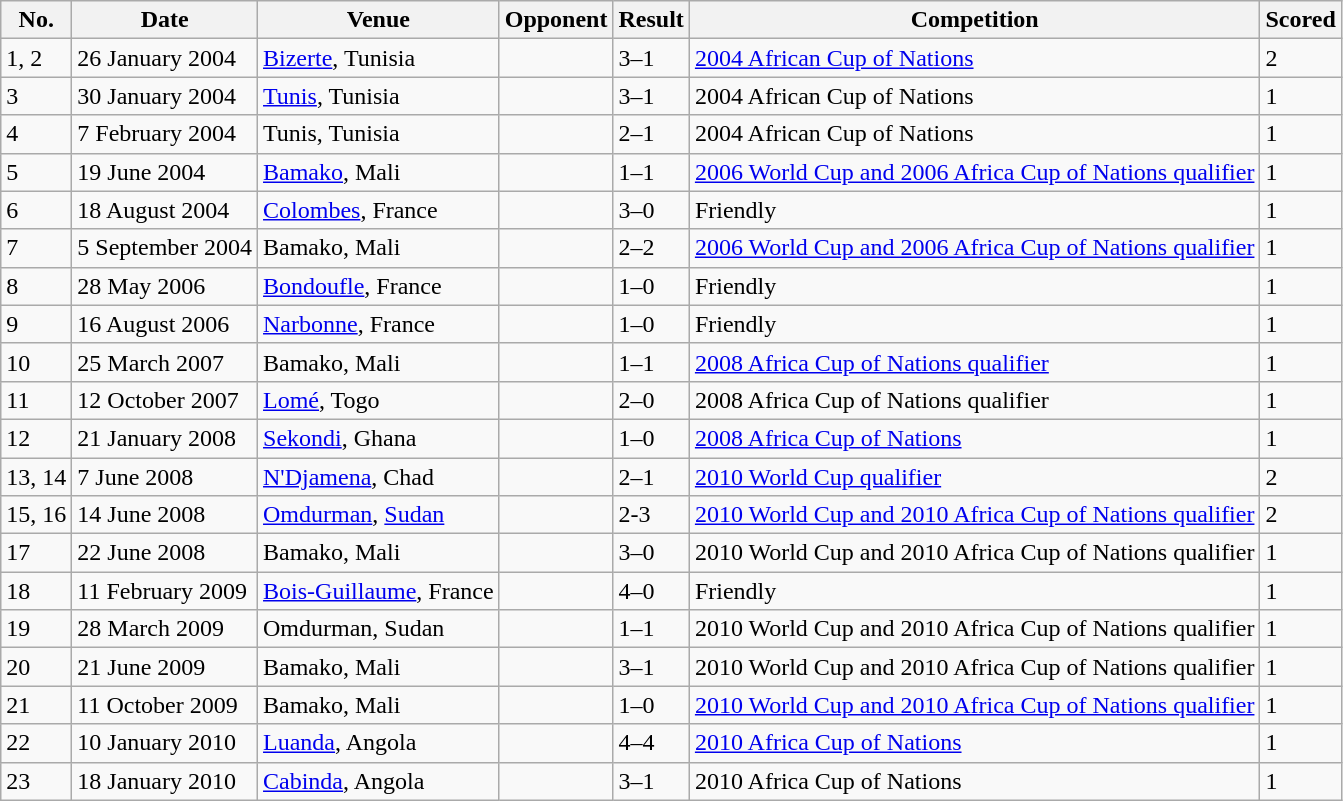<table class="wikitable sortable">
<tr>
<th>No.</th>
<th>Date</th>
<th>Venue</th>
<th>Opponent</th>
<th>Result</th>
<th>Competition</th>
<th>Scored</th>
</tr>
<tr>
<td>1, 2</td>
<td>26 January 2004</td>
<td><a href='#'>Bizerte</a>, Tunisia</td>
<td></td>
<td>3–1</td>
<td><a href='#'>2004 African Cup of Nations</a></td>
<td>2</td>
</tr>
<tr>
<td>3</td>
<td>30 January 2004</td>
<td><a href='#'>Tunis</a>, Tunisia</td>
<td></td>
<td>3–1</td>
<td>2004 African Cup of Nations</td>
<td>1</td>
</tr>
<tr>
<td>4</td>
<td>7 February 2004</td>
<td>Tunis, Tunisia</td>
<td></td>
<td>2–1</td>
<td>2004 African Cup of Nations</td>
<td>1</td>
</tr>
<tr>
<td>5</td>
<td>19 June 2004</td>
<td><a href='#'>Bamako</a>, Mali</td>
<td></td>
<td>1–1</td>
<td><a href='#'>2006 World Cup and 2006 Africa Cup of Nations qualifier</a></td>
<td>1</td>
</tr>
<tr>
<td>6</td>
<td>18 August 2004</td>
<td><a href='#'>Colombes</a>, France</td>
<td></td>
<td>3–0</td>
<td>Friendly</td>
<td>1</td>
</tr>
<tr>
<td>7</td>
<td>5 September 2004</td>
<td>Bamako, Mali</td>
<td></td>
<td>2–2</td>
<td><a href='#'>2006 World Cup and 2006 Africa Cup of Nations qualifier</a></td>
<td>1</td>
</tr>
<tr>
<td>8</td>
<td>28 May 2006</td>
<td><a href='#'>Bondoufle</a>, France</td>
<td></td>
<td>1–0</td>
<td>Friendly</td>
<td>1</td>
</tr>
<tr>
<td>9</td>
<td>16 August 2006</td>
<td><a href='#'>Narbonne</a>, France</td>
<td></td>
<td>1–0</td>
<td>Friendly</td>
<td>1</td>
</tr>
<tr>
<td>10</td>
<td>25 March 2007</td>
<td>Bamako, Mali</td>
<td></td>
<td>1–1</td>
<td><a href='#'>2008 Africa Cup of Nations qualifier</a></td>
<td>1</td>
</tr>
<tr>
<td>11</td>
<td>12 October 2007</td>
<td><a href='#'>Lomé</a>, Togo</td>
<td></td>
<td>2–0</td>
<td>2008 Africa Cup of Nations qualifier</td>
<td>1</td>
</tr>
<tr>
<td>12</td>
<td>21 January 2008</td>
<td><a href='#'>Sekondi</a>, Ghana</td>
<td></td>
<td>1–0</td>
<td><a href='#'>2008 Africa Cup of Nations</a></td>
<td>1</td>
</tr>
<tr>
<td>13, 14</td>
<td>7 June 2008</td>
<td><a href='#'>N'Djamena</a>, Chad</td>
<td></td>
<td>2–1</td>
<td><a href='#'>2010 World Cup qualifier</a></td>
<td>2</td>
</tr>
<tr>
<td>15, 16</td>
<td>14 June 2008</td>
<td><a href='#'>Omdurman</a>, <a href='#'>Sudan</a></td>
<td></td>
<td>2-3</td>
<td><a href='#'>2010 World Cup and 2010 Africa Cup of Nations qualifier</a></td>
<td>2</td>
</tr>
<tr>
<td>17</td>
<td>22 June 2008</td>
<td>Bamako, Mali</td>
<td></td>
<td>3–0</td>
<td>2010 World Cup and 2010 Africa Cup of Nations qualifier</td>
<td>1</td>
</tr>
<tr>
<td>18</td>
<td>11 February 2009</td>
<td><a href='#'>Bois-Guillaume</a>, France</td>
<td></td>
<td>4–0</td>
<td>Friendly</td>
<td>1</td>
</tr>
<tr>
<td>19</td>
<td>28 March 2009</td>
<td>Omdurman, Sudan</td>
<td></td>
<td>1–1</td>
<td>2010 World Cup and 2010 Africa Cup of Nations qualifier</td>
<td>1</td>
</tr>
<tr>
<td>20</td>
<td>21 June 2009</td>
<td>Bamako, Mali</td>
<td></td>
<td>3–1</td>
<td>2010 World Cup and 2010 Africa Cup of Nations qualifier</td>
<td>1</td>
</tr>
<tr>
<td>21</td>
<td>11 October 2009</td>
<td>Bamako, Mali</td>
<td></td>
<td>1–0</td>
<td><a href='#'>2010 World Cup and 2010 Africa Cup of Nations qualifier</a></td>
<td>1</td>
</tr>
<tr>
<td>22</td>
<td>10 January 2010</td>
<td><a href='#'>Luanda</a>, Angola</td>
<td></td>
<td>4–4</td>
<td><a href='#'>2010 Africa Cup of Nations</a></td>
<td>1</td>
</tr>
<tr>
<td>23</td>
<td>18 January 2010</td>
<td><a href='#'>Cabinda</a>, Angola</td>
<td></td>
<td>3–1</td>
<td>2010 Africa Cup of Nations</td>
<td>1</td>
</tr>
</table>
